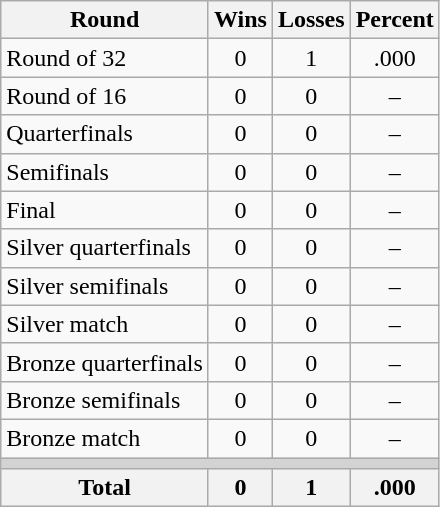<table class=wikitable>
<tr>
<th>Round</th>
<th>Wins</th>
<th>Losses</th>
<th>Percent</th>
</tr>
<tr align=center>
<td align=left>Round of 32</td>
<td>0</td>
<td>1</td>
<td>.000</td>
</tr>
<tr align=center>
<td align=left>Round of 16</td>
<td>0</td>
<td>0</td>
<td>–</td>
</tr>
<tr align=center>
<td align=left>Quarterfinals</td>
<td>0</td>
<td>0</td>
<td>–</td>
</tr>
<tr align=center>
<td align=left>Semifinals</td>
<td>0</td>
<td>0</td>
<td>–</td>
</tr>
<tr align=center>
<td align=left>Final</td>
<td>0</td>
<td>0</td>
<td>–</td>
</tr>
<tr align=center>
<td align=left>Silver quarterfinals</td>
<td>0</td>
<td>0</td>
<td>–</td>
</tr>
<tr align=center>
<td align=left>Silver semifinals</td>
<td>0</td>
<td>0</td>
<td>–</td>
</tr>
<tr align=center>
<td align=left>Silver match</td>
<td>0</td>
<td>0</td>
<td>–</td>
</tr>
<tr align=center>
<td align=left>Bronze quarterfinals</td>
<td>0</td>
<td>0</td>
<td>–</td>
</tr>
<tr align=center>
<td align=left>Bronze semifinals</td>
<td>0</td>
<td>0</td>
<td>–</td>
</tr>
<tr align=center>
<td align=left>Bronze match</td>
<td>0</td>
<td>0</td>
<td>–</td>
</tr>
<tr>
<td colspan=4 bgcolor=lightgray></td>
</tr>
<tr>
<th>Total</th>
<th>0</th>
<th>1</th>
<th>.000</th>
</tr>
</table>
